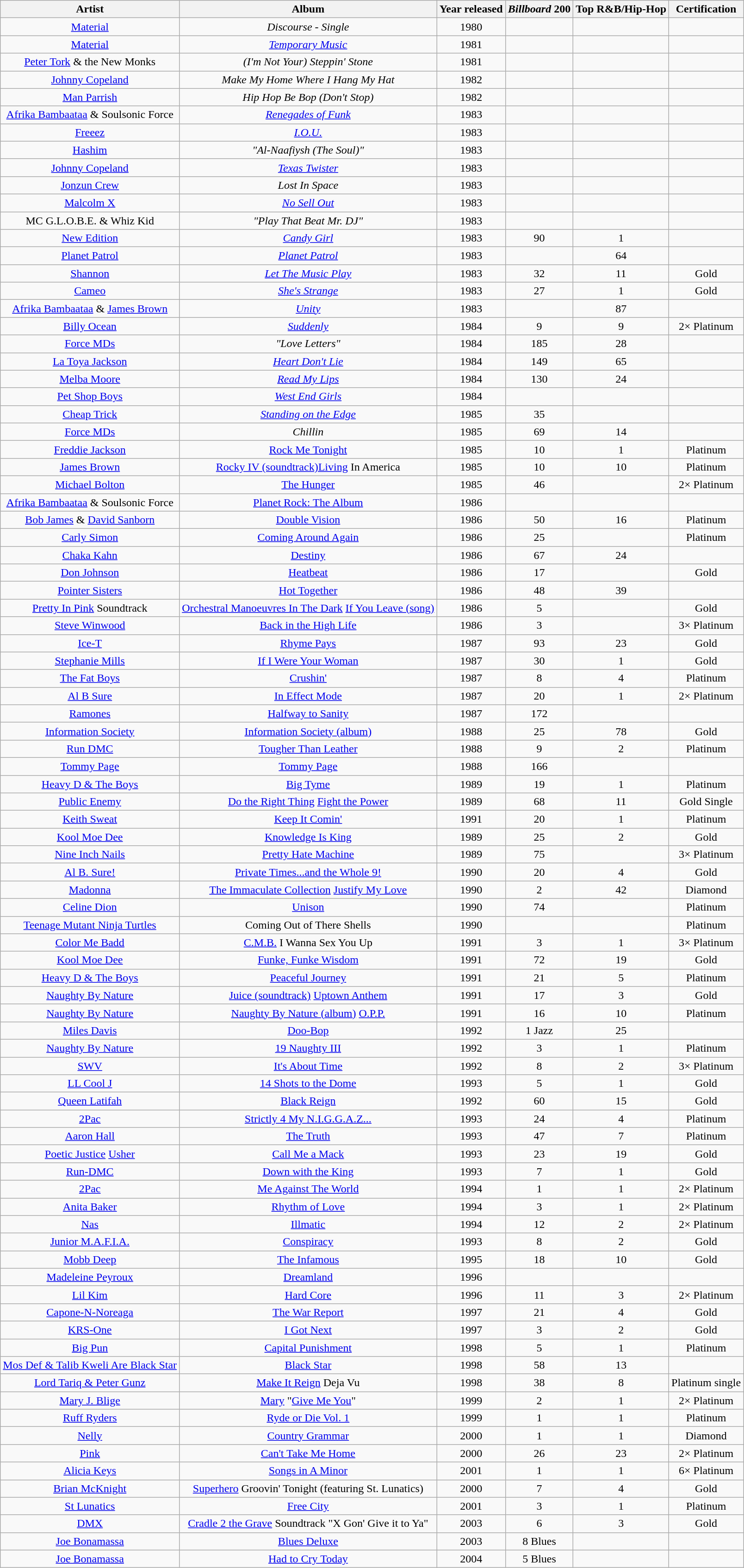<table class="sortable wikitable" style="text-align: center; margin: 1em">
<tr>
<th>Artist</th>
<th>Album</th>
<th>Year released</th>
<th><em>Billboard</em> 200</th>
<th>Top R&B/Hip-Hop</th>
<th>Certification</th>
</tr>
<tr>
<td><a href='#'>Material</a></td>
<td><em>Discourse - Single</em></td>
<td>1980</td>
<td></td>
<td></td>
<td></td>
</tr>
<tr>
<td><a href='#'>Material</a></td>
<td><em><a href='#'>Temporary Music</a></em></td>
<td>1981</td>
<td></td>
<td></td>
<td></td>
</tr>
<tr>
<td><a href='#'>Peter Tork</a> & the New Monks</td>
<td><em>(I'm Not Your) Steppin' Stone</em></td>
<td>1981</td>
<td></td>
<td></td>
<td></td>
</tr>
<tr>
<td><a href='#'>Johnny Copeland</a></td>
<td><em>Make My Home Where I Hang My Hat</em></td>
<td>1982</td>
<td></td>
<td></td>
<td></td>
</tr>
<tr>
<td><a href='#'>Man Parrish</a></td>
<td><em>Hip Hop Be Bop (Don't Stop)</em></td>
<td>1982</td>
<td></td>
<td></td>
<td></td>
</tr>
<tr>
<td><a href='#'>Afrika Bambaataa</a> & Soulsonic Force</td>
<td><em><a href='#'>Renegades of Funk</a></em></td>
<td>1983</td>
<td></td>
<td></td>
<td></td>
</tr>
<tr>
<td><a href='#'>Freeez</a></td>
<td><em><a href='#'>I.O.U.</a></em></td>
<td>1983</td>
<td></td>
<td></td>
<td></td>
</tr>
<tr>
<td><a href='#'>Hashim</a></td>
<td><em>"Al-Naafiysh (The Soul)"</em></td>
<td>1983</td>
<td></td>
<td></td>
<td></td>
</tr>
<tr>
<td><a href='#'>Johnny Copeland</a></td>
<td><em><a href='#'>Texas Twister</a></em></td>
<td>1983</td>
<td></td>
<td></td>
<td></td>
</tr>
<tr>
<td><a href='#'>Jonzun Crew</a></td>
<td><em>Lost In Space</em></td>
<td>1983</td>
<td></td>
<td></td>
<td></td>
</tr>
<tr>
<td><a href='#'>Malcolm X</a></td>
<td><em><a href='#'>No Sell Out</a></em></td>
<td>1983</td>
<td></td>
<td></td>
<td></td>
</tr>
<tr>
<td>MC G.L.O.B.E. & Whiz Kid</td>
<td><em>"Play That Beat Mr. DJ"</em></td>
<td>1983</td>
<td></td>
<td></td>
<td></td>
</tr>
<tr>
<td><a href='#'>New Edition</a></td>
<td><em><a href='#'>Candy Girl</a></em></td>
<td>1983</td>
<td>90</td>
<td>1</td>
<td></td>
</tr>
<tr>
<td><a href='#'>Planet Patrol</a></td>
<td><em><a href='#'>Planet Patrol</a></em></td>
<td>1983</td>
<td></td>
<td>64</td>
<td></td>
</tr>
<tr>
<td><a href='#'>Shannon</a></td>
<td><em><a href='#'>Let The Music Play</a></em></td>
<td>1983</td>
<td>32</td>
<td>11</td>
<td>Gold</td>
</tr>
<tr>
<td><a href='#'>Cameo</a></td>
<td><em><a href='#'>She's Strange</a></em></td>
<td>1983</td>
<td>27</td>
<td>1</td>
<td>Gold</td>
</tr>
<tr>
<td><a href='#'>Afrika Bambaataa</a> & <a href='#'>James Brown</a></td>
<td><em><a href='#'>Unity</a></em></td>
<td>1983</td>
<td></td>
<td>87</td>
<td></td>
</tr>
<tr>
<td><a href='#'>Billy Ocean</a></td>
<td><em><a href='#'>Suddenly</a></em></td>
<td>1984</td>
<td>9</td>
<td>9</td>
<td>2× Platinum</td>
</tr>
<tr>
<td><a href='#'>Force MDs</a></td>
<td><em>"Love Letters"</em></td>
<td>1984</td>
<td>185</td>
<td>28</td>
<td></td>
</tr>
<tr>
<td><a href='#'>La Toya Jackson</a></td>
<td><em><a href='#'>Heart Don't Lie</a></em></td>
<td>1984</td>
<td>149</td>
<td>65</td>
<td></td>
</tr>
<tr>
<td><a href='#'>Melba Moore</a></td>
<td><em><a href='#'>Read My Lips</a></em></td>
<td>1984</td>
<td>130</td>
<td>24</td>
<td></td>
</tr>
<tr>
<td><a href='#'>Pet Shop Boys</a></td>
<td><em><a href='#'>West End Girls</a></em></td>
<td>1984</td>
<td></td>
<td></td>
<td></td>
</tr>
<tr>
<td><a href='#'>Cheap Trick</a></td>
<td><em><a href='#'>Standing on the Edge</a></em></td>
<td>1985</td>
<td>35</td>
<td></td>
<td></td>
</tr>
<tr>
<td><a href='#'>Force MDs</a></td>
<td><em>Chillin<strong></td>
<td>1985</td>
<td>69</td>
<td>14</td>
<td></td>
</tr>
<tr>
<td><a href='#'>Freddie Jackson</a></td>
<td></em><a href='#'>Rock Me Tonight</a><em></td>
<td>1985</td>
<td>10</td>
<td>1</td>
<td>Platinum</td>
</tr>
<tr>
<td><a href='#'>James Brown</a></td>
<td></em><a href='#'>Rocky IV (soundtrack)Living</a> In America<em></td>
<td>1985</td>
<td>10</td>
<td>10</td>
<td>Platinum</td>
</tr>
<tr>
<td><a href='#'>Michael Bolton</a></td>
<td></em><a href='#'>The Hunger</a><em></td>
<td>1985</td>
<td>46</td>
<td></td>
<td>2× Platinum</td>
</tr>
<tr>
<td><a href='#'>Afrika Bambaataa</a> & Soulsonic Force</td>
<td></em><a href='#'>Planet Rock: The Album</a><em></td>
<td>1986</td>
<td></td>
<td></td>
<td></td>
</tr>
<tr>
<td><a href='#'>Bob James</a> & <a href='#'>David Sanborn</a></td>
<td></em><a href='#'>Double Vision</a><em></td>
<td>1986</td>
<td>50</td>
<td>16</td>
<td>Platinum</td>
</tr>
<tr>
<td><a href='#'>Carly Simon</a></td>
<td></em><a href='#'>Coming Around Again</a><em></td>
<td>1986</td>
<td>25</td>
<td></td>
<td>Platinum</td>
</tr>
<tr>
<td><a href='#'>Chaka Kahn</a></td>
<td></em><a href='#'>Destiny</a><em></td>
<td>1986</td>
<td>67</td>
<td>24</td>
<td></td>
</tr>
<tr>
<td><a href='#'>Don Johnson</a></td>
<td></em><a href='#'>Heatbeat</a><em></td>
<td>1986</td>
<td>17</td>
<td></td>
<td>Gold</td>
</tr>
<tr>
<td><a href='#'>Pointer Sisters</a></td>
<td></em><a href='#'>Hot Together</a><em></td>
<td>1986</td>
<td>48</td>
<td>39</td>
<td></td>
</tr>
<tr>
<td><a href='#'>Pretty In Pink</a> Soundtrack</td>
<td></em><a href='#'>Orchestral Manoeuvres In The Dark</a> <a href='#'>If You Leave (song)</a><em></td>
<td>1986</td>
<td>5</td>
<td></td>
<td>Gold</td>
</tr>
<tr>
<td><a href='#'>Steve Winwood</a></td>
<td></em><a href='#'>Back in the High Life</a><em></td>
<td>1986</td>
<td>3</td>
<td></td>
<td>3× Platinum</td>
</tr>
<tr>
<td><a href='#'>Ice-T</a></td>
<td></em><a href='#'>Rhyme Pays</a><em></td>
<td>1987</td>
<td>93</td>
<td>23</td>
<td>Gold</td>
</tr>
<tr>
<td><a href='#'>Stephanie Mills</a></td>
<td></em><a href='#'>If I Were Your Woman</a><em></td>
<td>1987</td>
<td>30</td>
<td>1</td>
<td>Gold</td>
</tr>
<tr>
<td><a href='#'>The Fat Boys</a></td>
<td></em><a href='#'>Crushin'</a><em></td>
<td>1987</td>
<td>8</td>
<td>4</td>
<td>Platinum</td>
</tr>
<tr>
<td><a href='#'>Al B Sure</a></td>
<td></em><a href='#'>In Effect Mode</a><em></td>
<td>1987</td>
<td>20</td>
<td>1</td>
<td>2× Platinum</td>
</tr>
<tr>
<td><a href='#'>Ramones</a></td>
<td></em><a href='#'>Halfway to Sanity</a><em></td>
<td>1987</td>
<td>172</td>
<td></td>
<td></td>
</tr>
<tr>
<td><a href='#'>Information Society</a></td>
<td></em><a href='#'>Information Society (album)</a><em></td>
<td>1988</td>
<td>25</td>
<td>78</td>
<td>Gold</td>
</tr>
<tr>
<td><a href='#'>Run DMC</a></td>
<td></em><a href='#'>Tougher Than Leather</a><em></td>
<td>1988</td>
<td>9</td>
<td>2</td>
<td>Platinum</td>
</tr>
<tr>
<td><a href='#'>Tommy Page</a></td>
<td></em><a href='#'>Tommy Page</a><em></td>
<td>1988</td>
<td>166</td>
<td></td>
<td></td>
</tr>
<tr>
<td><a href='#'>Heavy D & The Boys</a></td>
<td></em><a href='#'>Big Tyme</a><em></td>
<td>1989</td>
<td>19</td>
<td>1</td>
<td>Platinum</td>
</tr>
<tr>
<td><a href='#'>Public Enemy</a></td>
<td></em><a href='#'>Do the Right Thing</a> <a href='#'>Fight the Power</a><em></td>
<td>1989</td>
<td>68</td>
<td>11</td>
<td>Gold Single</td>
</tr>
<tr>
<td><a href='#'>Keith Sweat</a></td>
<td></em><a href='#'>Keep It Comin'</a><em></td>
<td>1991</td>
<td>20</td>
<td>1</td>
<td>Platinum</td>
</tr>
<tr>
<td><a href='#'>Kool Moe Dee</a></td>
<td></em><a href='#'>Knowledge Is King</a><em></td>
<td>1989</td>
<td>25</td>
<td>2</td>
<td>Gold</td>
</tr>
<tr>
<td><a href='#'>Nine Inch Nails</a></td>
<td></em><a href='#'>Pretty Hate Machine</a><em></td>
<td>1989</td>
<td>75</td>
<td></td>
<td>3× Platinum</td>
</tr>
<tr>
<td><a href='#'>Al B. Sure!</a></td>
<td></em><a href='#'>Private Times...and the Whole 9!</a><em></td>
<td>1990</td>
<td>20</td>
<td>4</td>
<td>Gold</td>
</tr>
<tr>
<td><a href='#'>Madonna</a></td>
<td></em><a href='#'>The Immaculate Collection</a> <a href='#'>Justify My Love</a><em></td>
<td>1990</td>
<td>2</td>
<td>42</td>
<td>Diamond</td>
</tr>
<tr>
<td><a href='#'>Celine Dion</a></td>
<td></em><a href='#'>Unison</a><em></td>
<td>1990</td>
<td>74</td>
<td></td>
<td>Platinum</td>
</tr>
<tr>
<td><a href='#'>Teenage Mutant Ninja Turtles</a></td>
<td></em>Coming Out of There Shells<em></td>
<td>1990</td>
<td></td>
<td></td>
<td>Platinum</td>
</tr>
<tr>
<td><a href='#'>Color Me Badd</a></td>
<td></em><a href='#'>C.M.B.</a> I Wanna Sex You Up<em></td>
<td>1991</td>
<td>3</td>
<td>1</td>
<td>3× Platinum</td>
</tr>
<tr>
<td><a href='#'>Kool Moe Dee</a></td>
<td></em><a href='#'>Funke, Funke Wisdom</a><em></td>
<td>1991</td>
<td>72</td>
<td>19</td>
<td>Gold</td>
</tr>
<tr>
<td><a href='#'>Heavy D & The Boys</a></td>
<td></em><a href='#'>Peaceful Journey</a><em></td>
<td>1991</td>
<td>21</td>
<td>5</td>
<td>Platinum</td>
</tr>
<tr>
<td><a href='#'>Naughty By Nature</a></td>
<td></em><a href='#'>Juice (soundtrack)</a> <a href='#'>Uptown Anthem</a><em></td>
<td>1991</td>
<td>17</td>
<td>3</td>
<td>Gold</td>
</tr>
<tr>
<td><a href='#'>Naughty By Nature</a></td>
<td></em><a href='#'>Naughty By Nature (album)</a> <a href='#'>O.P.P.</a><em></td>
<td>1991</td>
<td>16</td>
<td>10</td>
<td>Platinum</td>
</tr>
<tr>
<td><a href='#'>Miles Davis</a></td>
<td></em><a href='#'>Doo-Bop</a><em></td>
<td>1992</td>
<td>1 Jazz</td>
<td>25</td>
<td></td>
</tr>
<tr>
<td><a href='#'>Naughty By Nature</a></td>
<td></em><a href='#'>19 Naughty III</a><em></td>
<td>1992</td>
<td>3</td>
<td>1</td>
<td>Platinum</td>
</tr>
<tr>
<td><a href='#'>SWV</a></td>
<td></em><a href='#'>It's About Time</a><em></td>
<td>1992</td>
<td>8</td>
<td>2</td>
<td>3× Platinum</td>
</tr>
<tr>
<td><a href='#'>LL Cool J</a></td>
<td></em><a href='#'>14 Shots to the Dome</a><em></td>
<td>1993</td>
<td>5</td>
<td>1</td>
<td>Gold</td>
</tr>
<tr>
<td><a href='#'>Queen Latifah</a></td>
<td></em><a href='#'>Black Reign</a><em></td>
<td>1992</td>
<td>60</td>
<td>15</td>
<td>Gold</td>
</tr>
<tr>
<td><a href='#'>2Pac</a></td>
<td></em><a href='#'>Strictly 4 My N.I.G.G.A.Z...</a><em></td>
<td>1993</td>
<td>24</td>
<td>4</td>
<td>Platinum</td>
</tr>
<tr>
<td><a href='#'>Aaron Hall</a></td>
<td></em><a href='#'>The Truth</a><em></td>
<td>1993</td>
<td>47</td>
<td>7</td>
<td>Platinum</td>
</tr>
<tr>
<td><a href='#'>Poetic Justice</a> <a href='#'>Usher</a></td>
<td></em><a href='#'>Call Me a Mack</a><em></td>
<td>1993</td>
<td>23</td>
<td>19</td>
<td>Gold</td>
</tr>
<tr>
<td><a href='#'>Run-DMC</a></td>
<td></em><a href='#'>Down with the King</a><em></td>
<td>1993</td>
<td>7</td>
<td>1</td>
<td>Gold</td>
</tr>
<tr>
<td><a href='#'>2Pac</a></td>
<td></em><a href='#'>Me Against The World</a><em></td>
<td>1994</td>
<td>1</td>
<td>1</td>
<td>2× Platinum</td>
</tr>
<tr>
<td><a href='#'>Anita Baker</a></td>
<td></em><a href='#'>Rhythm of Love</a><em></td>
<td>1994</td>
<td>3</td>
<td>1</td>
<td>2× Platinum</td>
</tr>
<tr>
<td><a href='#'>Nas</a></td>
<td></em><a href='#'>Illmatic</a><em></td>
<td>1994</td>
<td>12</td>
<td>2</td>
<td>2× Platinum</td>
</tr>
<tr>
<td><a href='#'>Junior M.A.F.I.A.</a></td>
<td></em><a href='#'>Conspiracy</a><em></td>
<td>1993</td>
<td>8</td>
<td>2</td>
<td>Gold</td>
</tr>
<tr>
<td><a href='#'>Mobb Deep</a></td>
<td></em><a href='#'>The Infamous</a><em></td>
<td>1995</td>
<td>18</td>
<td>10</td>
<td>Gold</td>
</tr>
<tr>
<td><a href='#'>Madeleine Peyroux</a></td>
<td></em><a href='#'>Dreamland</a><em></td>
<td>1996</td>
<td></td>
<td></td>
<td></td>
</tr>
<tr>
<td><a href='#'>Lil Kim</a></td>
<td></em><a href='#'>Hard Core</a><em></td>
<td>1996</td>
<td>11</td>
<td>3</td>
<td>2× Platinum</td>
</tr>
<tr>
<td><a href='#'>Capone-N-Noreaga</a></td>
<td></em><a href='#'>The War Report</a><em></td>
<td>1997</td>
<td>21</td>
<td>4</td>
<td>Gold</td>
</tr>
<tr>
<td><a href='#'>KRS-One</a></td>
<td></em><a href='#'>I Got Next</a><em></td>
<td>1997</td>
<td>3</td>
<td>2</td>
<td>Gold</td>
</tr>
<tr>
<td><a href='#'>Big Pun</a></td>
<td></em><a href='#'>Capital Punishment</a><em></td>
<td>1998</td>
<td>5</td>
<td>1</td>
<td>Platinum</td>
</tr>
<tr>
<td><a href='#'>Mos Def & Talib Kweli Are Black Star</a></td>
<td></em><a href='#'>Black Star</a><em></td>
<td>1998</td>
<td>58</td>
<td>13</td>
<td></td>
</tr>
<tr>
<td><a href='#'>Lord Tariq & Peter Gunz</a></td>
<td></em><a href='#'>Make It Reign</a> Deja Vu<em></td>
<td>1998</td>
<td>38</td>
<td>8</td>
<td>Platinum single</td>
</tr>
<tr>
<td><a href='#'>Mary J. Blige</a></td>
<td></em><a href='#'>Mary</a> "<a href='#'>Give Me You</a>" <em></td>
<td>1999</td>
<td>2</td>
<td>1</td>
<td>2× Platinum</td>
</tr>
<tr>
<td><a href='#'>Ruff Ryders</a></td>
<td></em><a href='#'>Ryde or Die Vol. 1</a><em></td>
<td>1999</td>
<td>1</td>
<td>1</td>
<td>Platinum</td>
</tr>
<tr>
<td><a href='#'>Nelly</a></td>
<td></em><a href='#'>Country Grammar</a><em></td>
<td>2000</td>
<td>1</td>
<td>1</td>
<td>Diamond</td>
</tr>
<tr>
<td><a href='#'>Pink</a></td>
<td></em><a href='#'>Can't Take Me Home</a><em></td>
<td>2000</td>
<td>26</td>
<td>23</td>
<td>2× Platinum</td>
</tr>
<tr>
<td><a href='#'>Alicia Keys</a></td>
<td></em><a href='#'>Songs in A Minor</a><em></td>
<td>2001</td>
<td>1</td>
<td>1</td>
<td>6× Platinum</td>
</tr>
<tr>
<td><a href='#'>Brian McKnight</a></td>
<td></em><a href='#'>Superhero</a> Groovin' Tonight (featuring St. Lunatics)<em></td>
<td>2000</td>
<td>7</td>
<td>4</td>
<td>Gold</td>
</tr>
<tr>
<td><a href='#'>St Lunatics</a></td>
<td></em><a href='#'>Free City</a><em></td>
<td>2001</td>
<td>3</td>
<td>1</td>
<td>Platinum</td>
</tr>
<tr>
<td><a href='#'>DMX</a></td>
<td></em><a href='#'>Cradle 2 the Grave</a> Soundtrack "X Gon' Give it to Ya" <em></td>
<td>2003</td>
<td>6</td>
<td>3</td>
<td>Gold</td>
</tr>
<tr>
<td><a href='#'>Joe Bonamassa</a></td>
<td></em><a href='#'>Blues Deluxe</a><em></td>
<td>2003</td>
<td>8 Blues</td>
<td></td>
<td></td>
</tr>
<tr>
<td><a href='#'>Joe Bonamassa</a></td>
<td></em><a href='#'>Had to Cry Today</a> <em></td>
<td>2004</td>
<td>5 Blues</td>
<td></td>
<td></td>
</tr>
</table>
